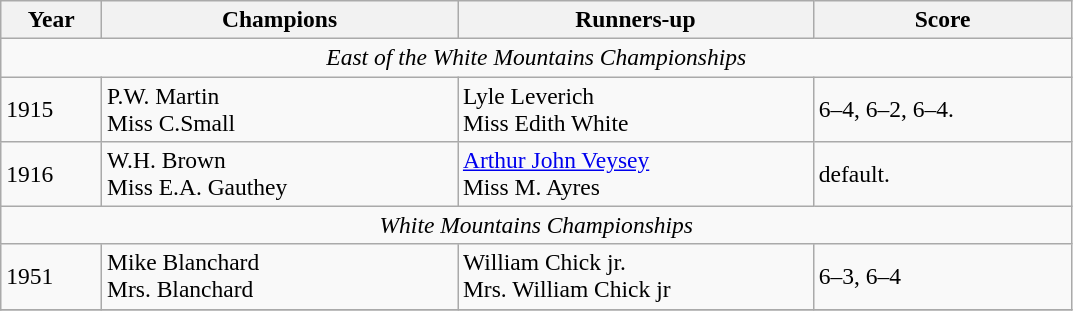<table class="wikitable" style="font-size:98%;">
<tr>
<th style="width:60px;">Year</th>
<th style="width:230px;">Champions</th>
<th style="width:230px;">Runners-up</th>
<th style="width:165px;">Score</th>
</tr>
<tr>
<td colspan=4 align=center><em>East of the White Mountains Championships</em></td>
</tr>
<tr>
<td>1915</td>
<td> P.W. Martin<br> Miss C.Small</td>
<td> Lyle Leverich<br> Miss Edith White</td>
<td>6–4, 6–2, 6–4.</td>
</tr>
<tr>
<td>1916</td>
<td> W.H. Brown<br> Miss E.A. Gauthey</td>
<td> <a href='#'>Arthur John Veysey</a><br> Miss M. Ayres</td>
<td>default.</td>
</tr>
<tr>
<td colspan=4 align=center><em>White Mountains Championships</em></td>
</tr>
<tr>
<td>1951</td>
<td> Mike Blanchard<br> Mrs. Blanchard</td>
<td> William Chick jr.<br> Mrs.  William Chick jr</td>
<td>6–3, 6–4</td>
</tr>
<tr>
</tr>
</table>
